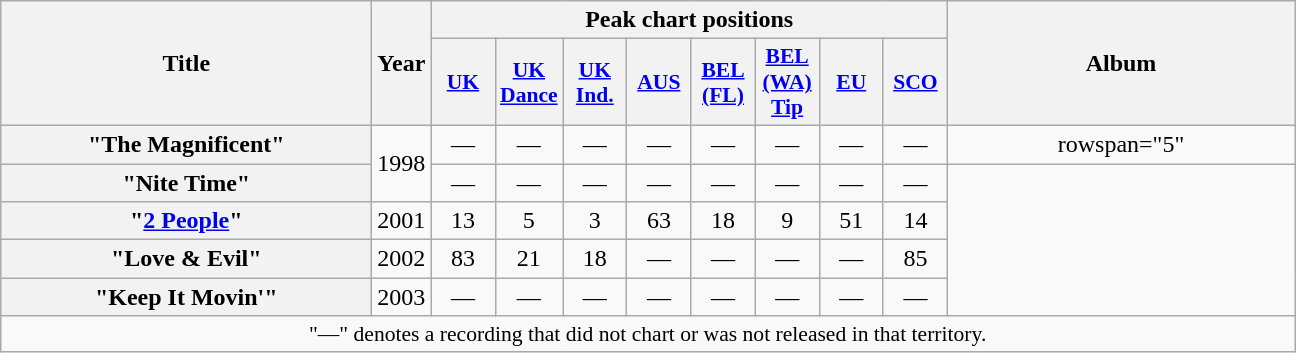<table class="wikitable plainrowheaders" style="text-align:center;">
<tr>
<th scope="col" rowspan="2" style="width:15em;">Title</th>
<th scope="col" rowspan="2" style="width:1em;">Year</th>
<th scope="col" colspan="8">Peak chart positions</th>
<th scope="col" rowspan="2" style="width:14em;">Album</th>
</tr>
<tr>
<th scope="col" style="width:2.5em;font-size:90%;"><a href='#'>UK</a><br></th>
<th scope="col" style="width:2.5em;font-size:90%;"><a href='#'>UK<br>Dance</a><br></th>
<th scope="col" style="width:2.5em;font-size:90%;"><a href='#'>UK<br>Ind.</a><br></th>
<th scope="col" style="width:2.5em;font-size:90%;"><a href='#'>AUS</a><br></th>
<th scope="col" style="width:2.5em;font-size:90%;"><a href='#'>BEL<br>(FL)</a><br></th>
<th scope="col" style="width:2.5em;font-size:90%;"><a href='#'>BEL<br>(WA)<br>Tip</a><br></th>
<th scope="col" style="width:2.5em;font-size:90%;"><a href='#'>EU</a><br></th>
<th scope="col" style="width:2.5em;font-size:90%;"><a href='#'>SCO</a><br></th>
</tr>
<tr>
<th scope="row">"The Magnificent"</th>
<td rowspan="2">1998</td>
<td>—</td>
<td>—</td>
<td>—</td>
<td>—</td>
<td>—</td>
<td>—</td>
<td>—</td>
<td>—</td>
<td>rowspan="5" </td>
</tr>
<tr>
<th scope="row">"Nite Time"</th>
<td>—</td>
<td>—</td>
<td>—</td>
<td>—</td>
<td>—</td>
<td>—</td>
<td>—</td>
<td>—</td>
</tr>
<tr>
<th scope="row">"<a href='#'>2 People</a>"</th>
<td>2001</td>
<td>13</td>
<td>5</td>
<td>3</td>
<td>63</td>
<td>18</td>
<td>9</td>
<td>51</td>
<td>14</td>
</tr>
<tr>
<th scope="row">"Love & Evil"</th>
<td>2002</td>
<td>83</td>
<td>21</td>
<td>18</td>
<td>—</td>
<td>—</td>
<td>—</td>
<td>—</td>
<td>85</td>
</tr>
<tr>
<th scope="row">"Keep It Movin'"</th>
<td>2003</td>
<td>—</td>
<td>—</td>
<td>—</td>
<td>—</td>
<td>—</td>
<td>—</td>
<td>—</td>
<td>—</td>
</tr>
<tr>
<td colspan="14" style="font-size:90%">"—" denotes a recording that did not chart or was not released in that territory.</td>
</tr>
</table>
